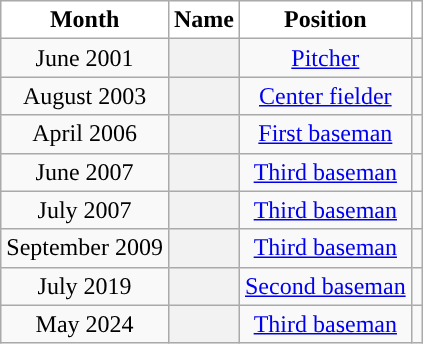<table class="wikitable sortable plainrowheaders" style="text-align:center">
<tr>
<th scope="col" style="background-color:#ffffff; border-top:#">Month</th>
<th scope="col" style="background-color:#ffffff; border-top:#">Name</th>
<th scope="col" style="background-color:#ffffff; border-top:#">Position</th>
<th scope="col" class="unsortable" style="background-color:#ffffff; border-top:#"></th>
</tr>
<tr>
<td>June 2001</td>
<th scope="row" style="text-align:center"></th>
<td><a href='#'>Pitcher</a></td>
<td></td>
</tr>
<tr>
<td>August 2003</td>
<th scope="row" style="text-align:center"></th>
<td><a href='#'>Center fielder</a></td>
<td></td>
</tr>
<tr>
<td>April 2006</td>
<th scope="row" style="text-align:center"></th>
<td><a href='#'>First baseman</a></td>
<td></td>
</tr>
<tr>
<td>June 2007</td>
<th scope="row" style="text-align:center"> </th>
<td><a href='#'>Third baseman</a></td>
<td></td>
</tr>
<tr>
<td>July 2007</td>
<th scope="row" style="text-align:center"> </th>
<td><a href='#'>Third baseman</a></td>
<td></td>
</tr>
<tr>
<td>September 2009</td>
<th scope="row" style="text-align:center"></th>
<td><a href='#'>Third baseman</a></td>
<td></td>
</tr>
<tr>
<td>July 2019</td>
<th scope="row" style="text-align:center"></th>
<td><a href='#'>Second baseman</a></td>
<td></td>
</tr>
<tr>
<td>May 2024</td>
<th scope="row" style="text-align:center"></th>
<td><a href='#'>Third baseman</a></td>
<td></td>
</tr>
</table>
